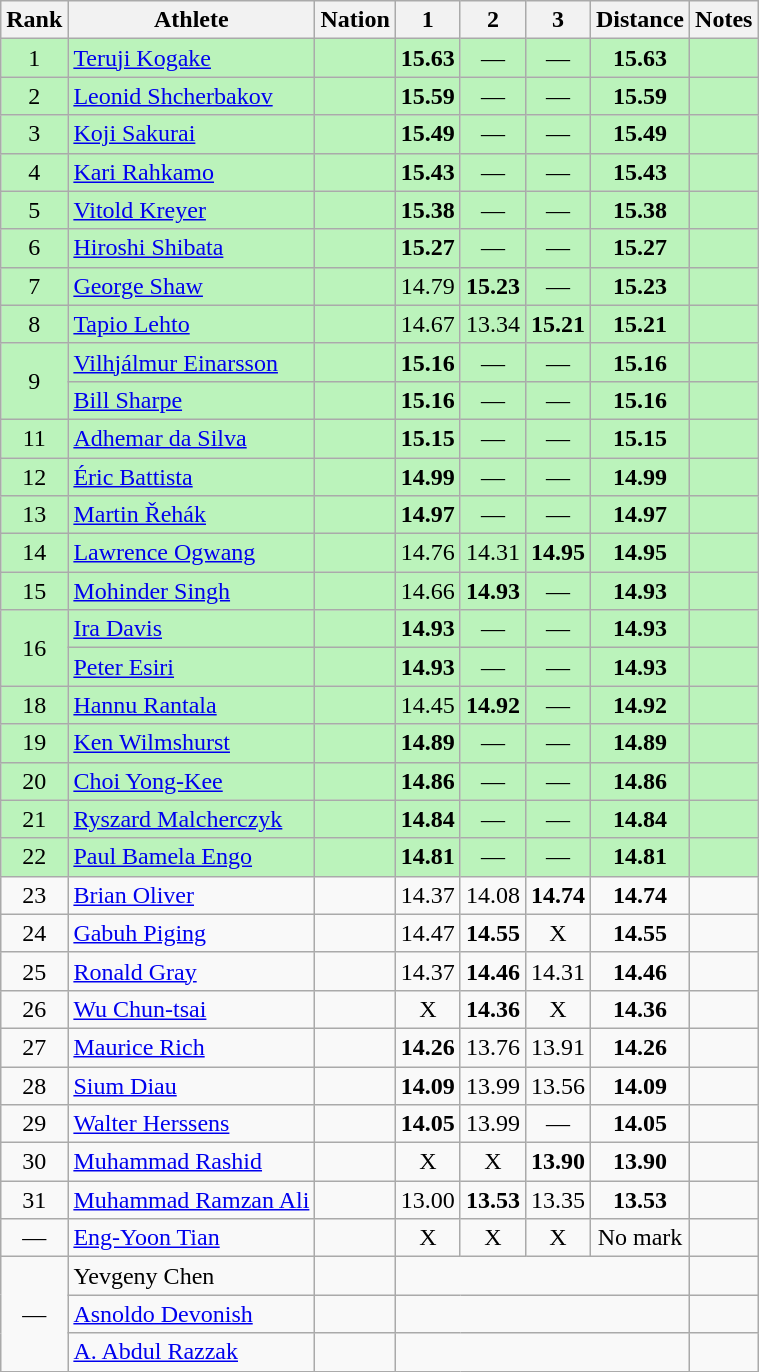<table class="wikitable sortable" style="text-align:center">
<tr>
<th>Rank</th>
<th>Athlete</th>
<th>Nation</th>
<th>1</th>
<th>2</th>
<th>3</th>
<th>Distance</th>
<th>Notes</th>
</tr>
<tr bgcolor=bbf3bb>
<td>1</td>
<td align=left><a href='#'>Teruji Kogake</a></td>
<td align=left></td>
<td><strong>15.63</strong></td>
<td data-sort-value=1.00>—</td>
<td data-sort-value=1.00>—</td>
<td><strong>15.63</strong></td>
<td></td>
</tr>
<tr bgcolor=bbf3bb>
<td>2</td>
<td align=left><a href='#'>Leonid Shcherbakov</a></td>
<td align=left></td>
<td><strong>15.59</strong></td>
<td data-sort-value=1.00>—</td>
<td data-sort-value=1.00>—</td>
<td><strong>15.59</strong></td>
<td></td>
</tr>
<tr bgcolor=bbf3bb>
<td>3</td>
<td align=left><a href='#'>Koji Sakurai</a></td>
<td align=left></td>
<td><strong>15.49</strong></td>
<td data-sort-value=1.00>—</td>
<td data-sort-value=1.00>—</td>
<td><strong>15.49</strong></td>
<td></td>
</tr>
<tr bgcolor=bbf3bb>
<td>4</td>
<td align=left><a href='#'>Kari Rahkamo</a></td>
<td align=left></td>
<td><strong>15.43</strong></td>
<td data-sort-value=1.00>—</td>
<td data-sort-value=1.00>—</td>
<td><strong>15.43</strong></td>
<td></td>
</tr>
<tr bgcolor=bbf3bb>
<td>5</td>
<td align=left><a href='#'>Vitold Kreyer</a></td>
<td align=left></td>
<td><strong>15.38</strong></td>
<td data-sort-value=1.00>—</td>
<td data-sort-value=1.00>—</td>
<td><strong>15.38</strong></td>
<td></td>
</tr>
<tr bgcolor=bbf3bb>
<td>6</td>
<td align=left><a href='#'>Hiroshi Shibata</a></td>
<td align=left></td>
<td><strong>15.27</strong></td>
<td data-sort-value=1.00>—</td>
<td data-sort-value=1.00>—</td>
<td><strong>15.27</strong></td>
<td></td>
</tr>
<tr bgcolor=bbf3bb>
<td>7</td>
<td align=left><a href='#'>George Shaw</a></td>
<td align=left></td>
<td>14.79</td>
<td><strong>15.23</strong></td>
<td data-sort-value=1.00>—</td>
<td><strong>15.23</strong></td>
<td></td>
</tr>
<tr bgcolor=bbf3bb>
<td>8</td>
<td align=left><a href='#'>Tapio Lehto</a></td>
<td align=left></td>
<td>14.67</td>
<td>13.34</td>
<td><strong>15.21</strong></td>
<td><strong>15.21</strong></td>
<td></td>
</tr>
<tr bgcolor=bbf3bb>
<td rowspan=2>9</td>
<td align=left><a href='#'>Vilhjálmur Einarsson</a></td>
<td align=left></td>
<td><strong>15.16</strong></td>
<td data-sort-value=1.00>—</td>
<td data-sort-value=1.00>—</td>
<td><strong>15.16</strong></td>
<td></td>
</tr>
<tr bgcolor=bbf3bb>
<td align=left><a href='#'>Bill Sharpe</a></td>
<td align=left></td>
<td><strong>15.16</strong></td>
<td data-sort-value=1.00>—</td>
<td data-sort-value=1.00>—</td>
<td><strong>15.16</strong></td>
<td></td>
</tr>
<tr bgcolor=bbf3bb>
<td>11</td>
<td align=left><a href='#'>Adhemar da Silva</a></td>
<td align=left></td>
<td><strong>15.15</strong></td>
<td data-sort-value=1.00>—</td>
<td data-sort-value=1.00>—</td>
<td><strong>15.15</strong></td>
<td></td>
</tr>
<tr bgcolor=bbf3bb>
<td>12</td>
<td align=left><a href='#'>Éric Battista</a></td>
<td align=left></td>
<td><strong>14.99</strong></td>
<td data-sort-value=1.00>—</td>
<td data-sort-value=1.00>—</td>
<td><strong>14.99</strong></td>
<td></td>
</tr>
<tr bgcolor=bbf3bb>
<td>13</td>
<td align=left><a href='#'>Martin Řehák</a></td>
<td align=left></td>
<td><strong>14.97</strong></td>
<td data-sort-value=1.00>—</td>
<td data-sort-value=1.00>—</td>
<td><strong>14.97</strong></td>
<td></td>
</tr>
<tr bgcolor=bbf3bb>
<td>14</td>
<td align=left><a href='#'>Lawrence Ogwang</a></td>
<td align=left></td>
<td>14.76</td>
<td>14.31</td>
<td><strong>14.95</strong></td>
<td><strong>14.95</strong></td>
<td></td>
</tr>
<tr bgcolor=bbf3bb>
<td>15</td>
<td align=left><a href='#'>Mohinder Singh</a></td>
<td align=left></td>
<td>14.66</td>
<td><strong>14.93</strong></td>
<td data-sort-value=1.00>—</td>
<td><strong>14.93</strong></td>
<td></td>
</tr>
<tr bgcolor=bbf3bb>
<td rowspan=2>16</td>
<td align=left><a href='#'>Ira Davis</a></td>
<td align=left></td>
<td><strong>14.93</strong></td>
<td data-sort-value=1.00>—</td>
<td data-sort-value=1.00>—</td>
<td><strong>14.93</strong></td>
<td></td>
</tr>
<tr bgcolor=bbf3bb>
<td align=left><a href='#'>Peter Esiri</a></td>
<td align=left></td>
<td><strong>14.93</strong></td>
<td data-sort-value=1.00>—</td>
<td data-sort-value=1.00>—</td>
<td><strong>14.93</strong></td>
<td></td>
</tr>
<tr bgcolor=bbf3bb>
<td>18</td>
<td align=left><a href='#'>Hannu Rantala</a></td>
<td align=left></td>
<td>14.45</td>
<td><strong>14.92</strong></td>
<td data-sort-value=1.00>—</td>
<td><strong>14.92</strong></td>
<td></td>
</tr>
<tr bgcolor=bbf3bb>
<td>19</td>
<td align=left><a href='#'>Ken Wilmshurst</a></td>
<td align=left></td>
<td><strong>14.89</strong></td>
<td data-sort-value=1.00>—</td>
<td data-sort-value=1.00>—</td>
<td><strong>14.89</strong></td>
<td></td>
</tr>
<tr bgcolor=bbf3bb>
<td>20</td>
<td align=left><a href='#'>Choi Yong-Kee</a></td>
<td align=left></td>
<td><strong>14.86</strong></td>
<td data-sort-value=1.00>—</td>
<td data-sort-value=1.00>—</td>
<td><strong>14.86</strong></td>
<td></td>
</tr>
<tr bgcolor=bbf3bb>
<td>21</td>
<td align=left><a href='#'>Ryszard Malcherczyk</a></td>
<td align=left></td>
<td><strong>14.84</strong></td>
<td data-sort-value=1.00>—</td>
<td data-sort-value=1.00>—</td>
<td><strong>14.84</strong></td>
<td></td>
</tr>
<tr bgcolor=bbf3bb>
<td>22</td>
<td align=left><a href='#'>Paul Bamela Engo</a></td>
<td align=left></td>
<td><strong>14.81</strong></td>
<td data-sort-value=1.00>—</td>
<td data-sort-value=1.00>—</td>
<td><strong>14.81</strong></td>
<td></td>
</tr>
<tr>
<td>23</td>
<td align=left><a href='#'>Brian Oliver</a></td>
<td align=left></td>
<td>14.37</td>
<td>14.08</td>
<td><strong>14.74</strong></td>
<td><strong>14.74</strong></td>
<td></td>
</tr>
<tr>
<td>24</td>
<td align=left><a href='#'>Gabuh Piging</a></td>
<td align=left></td>
<td>14.47</td>
<td><strong>14.55</strong></td>
<td data-sort-value=1.00>X</td>
<td><strong>14.55</strong></td>
<td></td>
</tr>
<tr>
<td>25</td>
<td align=left><a href='#'>Ronald Gray</a></td>
<td align=left></td>
<td>14.37</td>
<td><strong>14.46</strong></td>
<td>14.31</td>
<td><strong>14.46</strong></td>
<td></td>
</tr>
<tr>
<td>26</td>
<td align=left><a href='#'>Wu Chun-tsai</a></td>
<td align=left></td>
<td data-sort-value=1.00>X</td>
<td><strong>14.36</strong></td>
<td data-sort-value=1.00>X</td>
<td><strong>14.36</strong></td>
<td></td>
</tr>
<tr>
<td>27</td>
<td align=left><a href='#'>Maurice Rich</a></td>
<td align=left></td>
<td><strong>14.26</strong></td>
<td>13.76</td>
<td>13.91</td>
<td><strong>14.26</strong></td>
<td></td>
</tr>
<tr>
<td>28</td>
<td align=left><a href='#'>Sium Diau</a></td>
<td align=left></td>
<td><strong>14.09</strong></td>
<td>13.99</td>
<td>13.56</td>
<td><strong>14.09</strong></td>
<td></td>
</tr>
<tr>
<td>29</td>
<td align=left><a href='#'>Walter Herssens</a></td>
<td align=left></td>
<td><strong>14.05</strong></td>
<td>13.99</td>
<td data-sort-value=1.00>—</td>
<td><strong>14.05</strong></td>
<td></td>
</tr>
<tr>
<td>30</td>
<td align=left><a href='#'>Muhammad Rashid</a></td>
<td align=left></td>
<td data-sort-value=1.00>X</td>
<td data-sort-value=1.00>X</td>
<td><strong>13.90</strong></td>
<td><strong>13.90</strong></td>
<td></td>
</tr>
<tr>
<td>31</td>
<td align=left><a href='#'>Muhammad Ramzan Ali</a></td>
<td align=left></td>
<td>13.00</td>
<td><strong>13.53</strong></td>
<td>13.35</td>
<td><strong>13.53</strong></td>
<td></td>
</tr>
<tr>
<td data-sort-value=32>—</td>
<td align=left><a href='#'>Eng-Yoon Tian</a></td>
<td align=left></td>
<td data-sort-value=1.00>X</td>
<td data-sort-value=1.00>X</td>
<td data-sort-value=1.00>X</td>
<td data-sort-value=1.00>No mark</td>
<td></td>
</tr>
<tr>
<td rowspan=3 data-sort-value=33>—</td>
<td align=left>Yevgeny Chen</td>
<td align=left></td>
<td colspan=4 data-sort-value=0.00></td>
<td></td>
</tr>
<tr>
<td align=left><a href='#'>Asnoldo Devonish</a></td>
<td align=left></td>
<td colspan=4 data-sort-value=0.00></td>
<td></td>
</tr>
<tr>
<td align=left><a href='#'>A. Abdul Razzak</a></td>
<td align=left></td>
<td colspan=4 data-sort-value=0.00></td>
<td></td>
</tr>
</table>
